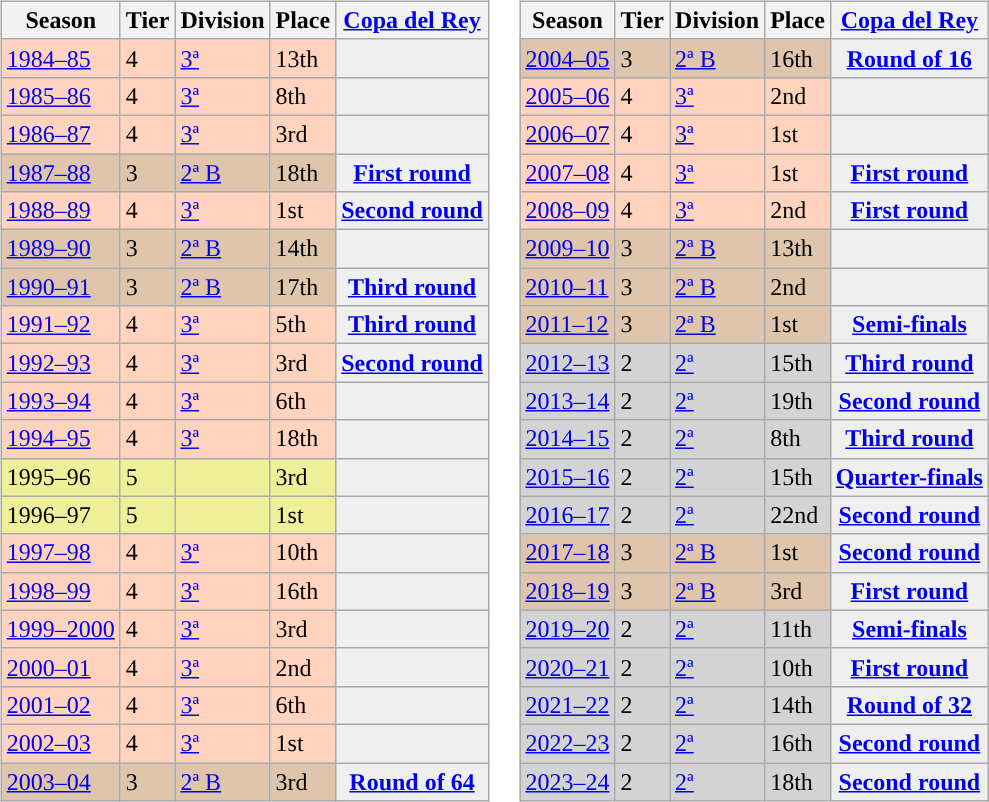<table>
<tr>
<td valign="top" width=0%><br><table class="wikitable">
<tr style="background:#f0f6fa;">
<th>Season</th>
<th>Tier</th>
<th>Division</th>
<th>Place</th>
<th><a href='#'>Copa del Rey</a></th>
</tr>
<tr>
<td style="background:#FFD3BD;"><a href='#'>1984–85</a></td>
<td style="background:#FFD3BD;">4</td>
<td style="background:#FFD3BD;"><a href='#'>3ª</a></td>
<td style="background:#FFD3BD;">13th</td>
<th style="background:#efefef;"></th>
</tr>
<tr>
<td style="background:#FFD3BD;"><a href='#'>1985–86</a></td>
<td style="background:#FFD3BD;">4</td>
<td style="background:#FFD3BD;"><a href='#'>3ª</a></td>
<td style="background:#FFD3BD;">8th</td>
<th style="background:#efefef;"></th>
</tr>
<tr>
<td style="background:#FFD3BD;"><a href='#'>1986–87</a></td>
<td style="background:#FFD3BD;">4</td>
<td style="background:#FFD3BD;"><a href='#'>3ª</a></td>
<td style="background:#FFD3BD;">3rd</td>
<th style="background:#efefef;"></th>
</tr>
<tr>
<td style="background:#DEC5AB;"><a href='#'>1987–88</a></td>
<td style="background:#DEC5AB;">3</td>
<td style="background:#DEC5AB;"><a href='#'>2ª B</a></td>
<td style="background:#DEC5AB;">18th</td>
<th style="background:#efefef;"><a href='#'>First round</a></th>
</tr>
<tr>
<td style="background:#FFD3BD;"><a href='#'>1988–89</a></td>
<td style="background:#FFD3BD;">4</td>
<td style="background:#FFD3BD;"><a href='#'>3ª</a></td>
<td style="background:#FFD3BD;">1st</td>
<th style="background:#efefef;"><a href='#'>Second round</a></th>
</tr>
<tr>
<td style="background:#DEC5AB;"><a href='#'>1989–90</a></td>
<td style="background:#DEC5AB;">3</td>
<td style="background:#DEC5AB;"><a href='#'>2ª B</a></td>
<td style="background:#DEC5AB;">14th</td>
<th style="background:#efefef;"></th>
</tr>
<tr>
<td style="background:#DEC5AB;"><a href='#'>1990–91</a></td>
<td style="background:#DEC5AB;">3</td>
<td style="background:#DEC5AB;"><a href='#'>2ª B</a></td>
<td style="background:#DEC5AB;">17th</td>
<th style="background:#efefef;"><a href='#'>Third round</a></th>
</tr>
<tr>
<td style="background:#FFD3BD;"><a href='#'>1991–92</a></td>
<td style="background:#FFD3BD;">4</td>
<td style="background:#FFD3BD;"><a href='#'>3ª</a></td>
<td style="background:#FFD3BD;">5th</td>
<th style="background:#efefef;"><a href='#'>Third round</a></th>
</tr>
<tr>
<td style="background:#FFD3BD;"><a href='#'>1992–93</a></td>
<td style="background:#FFD3BD;">4</td>
<td style="background:#FFD3BD;"><a href='#'>3ª</a></td>
<td style="background:#FFD3BD;">3rd</td>
<th style="background:#efefef;"><a href='#'>Second round</a></th>
</tr>
<tr>
<td style="background:#FFD3BD;"><a href='#'>1993–94</a></td>
<td style="background:#FFD3BD;">4</td>
<td style="background:#FFD3BD;"><a href='#'>3ª</a></td>
<td style="background:#FFD3BD;">6th</td>
<th style="background:#efefef;"></th>
</tr>
<tr>
<td style="background:#FFD3BD;"><a href='#'>1994–95</a></td>
<td style="background:#FFD3BD;">4</td>
<td style="background:#FFD3BD;"><a href='#'>3ª</a></td>
<td style="background:#FFD3BD;">18th</td>
<th style="background:#efefef;"></th>
</tr>
<tr>
<td style="background:#EFEF99;">1995–96</td>
<td style="background:#EFEF99;">5</td>
<td style="background:#EFEF99;"></td>
<td style="background:#EFEF99;">3rd</td>
<th style="background:#efefef;"></th>
</tr>
<tr>
<td style="background:#EFEF99;">1996–97</td>
<td style="background:#EFEF99;">5</td>
<td style="background:#EFEF99;"></td>
<td style="background:#EFEF99;">1st</td>
<th style="background:#efefef;"></th>
</tr>
<tr>
<td style="background:#FFD3BD;"><a href='#'>1997–98</a></td>
<td style="background:#FFD3BD;">4</td>
<td style="background:#FFD3BD;"><a href='#'>3ª</a></td>
<td style="background:#FFD3BD;">10th</td>
<th style="background:#efefef;"></th>
</tr>
<tr>
<td style="background:#FFD3BD;"><a href='#'>1998–99</a></td>
<td style="background:#FFD3BD;">4</td>
<td style="background:#FFD3BD;"><a href='#'>3ª</a></td>
<td style="background:#FFD3BD;">16th</td>
<th style="background:#efefef;"></th>
</tr>
<tr>
<td style="background:#FFD3BD;"><a href='#'>1999–2000</a></td>
<td style="background:#FFD3BD;">4</td>
<td style="background:#FFD3BD;"><a href='#'>3ª</a></td>
<td style="background:#FFD3BD;">3rd</td>
<th style="background:#efefef;"></th>
</tr>
<tr>
<td style="background:#FFD3BD;"><a href='#'>2000–01</a></td>
<td style="background:#FFD3BD;">4</td>
<td style="background:#FFD3BD;"><a href='#'>3ª</a></td>
<td style="background:#FFD3BD;">2nd</td>
<th style="background:#efefef;"></th>
</tr>
<tr>
<td style="background:#FFD3BD;"><a href='#'>2001–02</a></td>
<td style="background:#FFD3BD;">4</td>
<td style="background:#FFD3BD;"><a href='#'>3ª</a></td>
<td style="background:#FFD3BD;">6th</td>
<th style="background:#efefef;"></th>
</tr>
<tr>
<td style="background:#FFD3BD;"><a href='#'>2002–03</a></td>
<td style="background:#FFD3BD;">4</td>
<td style="background:#FFD3BD;"><a href='#'>3ª</a></td>
<td style="background:#FFD3BD;">1st</td>
<th style="background:#efefef;"></th>
</tr>
<tr>
<td style="background:#DEC5AB;"><a href='#'>2003–04</a></td>
<td style="background:#DEC5AB;">3</td>
<td style="background:#DEC5AB;"><a href='#'>2ª B</a></td>
<td style="background:#DEC5AB;">3rd</td>
<th style="background:#efefef;"><a href='#'>Round of 64</a></th>
</tr>
</table>
</td>
<td valign="top" width=0%><br><table class="wikitable">
<tr style="background:#f0f6fa;">
<th>Season</th>
<th>Tier</th>
<th>Division</th>
<th>Place</th>
<th><a href='#'>Copa del Rey</a></th>
</tr>
<tr>
<td style="background:#DEC5AB;"><a href='#'>2004–05</a></td>
<td style="background:#DEC5AB;">3</td>
<td style="background:#DEC5AB;"><a href='#'>2ª B</a></td>
<td style="background:#DEC5AB;">16th</td>
<th style="background:#efefef;"><a href='#'>Round of 16</a></th>
</tr>
<tr>
<td style="background:#FFD3BD;"><a href='#'>2005–06</a></td>
<td style="background:#FFD3BD;">4</td>
<td style="background:#FFD3BD;"><a href='#'>3ª</a></td>
<td style="background:#FFD3BD;">2nd</td>
<th style="background:#efefef;"></th>
</tr>
<tr>
<td style="background:#FFD3BD;"><a href='#'>2006–07</a></td>
<td style="background:#FFD3BD;">4</td>
<td style="background:#FFD3BD;"><a href='#'>3ª</a></td>
<td style="background:#FFD3BD;">1st</td>
<th style="background:#efefef;"></th>
</tr>
<tr>
<td style="background:#FFD3BD;"><a href='#'>2007–08</a></td>
<td style="background:#FFD3BD;">4</td>
<td style="background:#FFD3BD;"><a href='#'>3ª</a></td>
<td style="background:#FFD3BD;">1st</td>
<th style="background:#efefef;"><a href='#'>First round</a></th>
</tr>
<tr>
<td style="background:#FFD3BD;"><a href='#'>2008–09</a></td>
<td style="background:#FFD3BD;">4</td>
<td style="background:#FFD3BD;"><a href='#'>3ª</a></td>
<td style="background:#FFD3BD;">2nd</td>
<th style="background:#efefef;"><a href='#'>First round</a></th>
</tr>
<tr>
<td style="background:#DEC5AB;"><a href='#'>2009–10</a></td>
<td style="background:#DEC5AB;">3</td>
<td style="background:#DEC5AB;"><a href='#'>2ª B</a></td>
<td style="background:#DEC5AB;">13th</td>
<th style="background:#efefef;"></th>
</tr>
<tr>
<td style="background:#DEC5AB;"><a href='#'>2010–11</a></td>
<td style="background:#DEC5AB;">3</td>
<td style="background:#DEC5AB;"><a href='#'>2ª B</a></td>
<td style="background:#DEC5AB;">2nd</td>
<th style="background:#efefef;"></th>
</tr>
<tr>
<td style="background:#DEC5AB;"><a href='#'>2011–12</a></td>
<td style="background:#DEC5AB;">3</td>
<td style="background:#DEC5AB;"><a href='#'>2ª B</a></td>
<td style="background:#DEC5AB;">1st</td>
<th style="background:#efefef;"><a href='#'>Semi-finals</a></th>
</tr>
<tr>
<td style="background:#D3D3D3;"><a href='#'>2012–13</a></td>
<td style="background:#D3D3D3;">2</td>
<td style="background:#D3D3D3;"><a href='#'>2ª</a></td>
<td style="background:#D3D3D3;">15th</td>
<th style="background:#efefef;"><a href='#'>Third round</a></th>
</tr>
<tr>
<td style="background:#D3D3D3;"><a href='#'>2013–14</a></td>
<td style="background:#D3D3D3;">2</td>
<td style="background:#D3D3D3;"><a href='#'>2ª</a></td>
<td style="background:#D3D3D3;">19th</td>
<th style="background:#efefef;"><a href='#'>Second round</a></th>
</tr>
<tr>
<td style="background:#D3D3D3;"><a href='#'>2014–15</a></td>
<td style="background:#D3D3D3;">2</td>
<td style="background:#D3D3D3;"><a href='#'>2ª</a></td>
<td style="background:#D3D3D3;">8th</td>
<th style="background:#efefef;"><a href='#'>Third round</a></th>
</tr>
<tr>
<td style="background:#D3D3D3;"><a href='#'>2015–16</a></td>
<td style="background:#D3D3D3;">2</td>
<td style="background:#D3D3D3;"><a href='#'>2ª</a></td>
<td style="background:#D3D3D3;">15th</td>
<th style="background:#efefef;"><a href='#'>Quarter-finals</a></th>
</tr>
<tr>
<td style="background:#D3D3D3;"><a href='#'>2016–17</a></td>
<td style="background:#D3D3D3;">2</td>
<td style="background:#D3D3D3;"><a href='#'>2ª</a></td>
<td style="background:#D3D3D3;">22nd</td>
<th style="background:#efefef;"><a href='#'>Second round</a></th>
</tr>
<tr>
<td style="background:#DEC5AB;"><a href='#'>2017–18</a></td>
<td style="background:#DEC5AB;">3</td>
<td style="background:#DEC5AB;"><a href='#'>2ª B</a></td>
<td style="background:#DEC5AB;">1st</td>
<th style="background:#efefef;"><a href='#'>Second round</a></th>
</tr>
<tr>
<td style="background:#DEC5AB;"><a href='#'>2018–19</a></td>
<td style="background:#DEC5AB;">3</td>
<td style="background:#DEC5AB;"><a href='#'>2ª B</a></td>
<td style="background:#DEC5AB;">3rd</td>
<th style="background:#efefef;"><a href='#'>First round</a></th>
</tr>
<tr>
<td style="background:#D3D3D3;"><a href='#'>2019–20</a></td>
<td style="background:#D3D3D3;">2</td>
<td style="background:#D3D3D3;"><a href='#'>2ª</a></td>
<td style="background:#D3D3D3;">11th</td>
<th style="background:#efefef;"><a href='#'>Semi-finals</a></th>
</tr>
<tr>
<td style="background:#D3D3D3;"><a href='#'>2020–21</a></td>
<td style="background:#D3D3D3;">2</td>
<td style="background:#D3D3D3;"><a href='#'>2ª</a></td>
<td style="background:#D3D3D3;">10th</td>
<th style="background:#efefef;"><a href='#'>First round</a></th>
</tr>
<tr>
<td style="background:#D3D3D3;"><a href='#'>2021–22</a></td>
<td style="background:#D3D3D3;">2</td>
<td style="background:#D3D3D3;"><a href='#'>2ª</a></td>
<td style="background:#D3D3D3;">14th</td>
<th style="background:#efefef;"><a href='#'>Round of 32</a></th>
</tr>
<tr>
<td style="background:#D3D3D3;"><a href='#'>2022–23</a></td>
<td style="background:#D3D3D3;">2</td>
<td style="background:#D3D3D3;"><a href='#'>2ª</a></td>
<td style="background:#D3D3D3;">16th</td>
<th style="background:#efefef;"><a href='#'>Second round</a></th>
</tr>
<tr>
<td style="background:#D3D3D3;"><a href='#'>2023–24</a></td>
<td style="background:#D3D3D3;">2</td>
<td style="background:#D3D3D3;"><a href='#'>2ª</a></td>
<td style="background:#D3D3D3;">18th</td>
<th style="background:#efefef;"><a href='#'>Second round</a></th>
</tr>
</table>
</td>
</tr>
</table>
